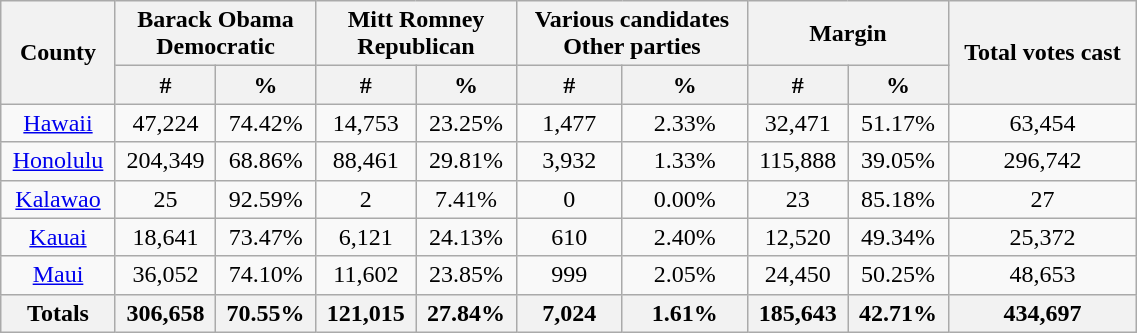<table width="60%"  class="wikitable sortable" style="text-align:center">
<tr>
<th style="text-align:center;" rowspan="2">County</th>
<th style="text-align:center;" colspan="2">Barack Obama<br>Democratic</th>
<th style="text-align:center;" colspan="2">Mitt Romney<br>Republican</th>
<th style="text-align:center;" colspan="2">Various candidates<br>Other parties</th>
<th style="text-align:center;" colspan="2">Margin</th>
<th style="text-align:center;" rowspan="2">Total votes cast</th>
</tr>
<tr>
<th style="text-align:center;" data-sort-type="number">#</th>
<th style="text-align:center;" data-sort-type="number">%</th>
<th style="text-align:center;" data-sort-type="number">#</th>
<th style="text-align:center;" data-sort-type="number">%</th>
<th style="text-align:center;" data-sort-type="number">#</th>
<th style="text-align:center;" data-sort-type="number">%</th>
<th style="text-align:center;" data-sort-type="number">#</th>
<th style="text-align:center;" data-sort-type="number">%</th>
</tr>
<tr style="text-align:center;">
<td><a href='#'>Hawaii</a></td>
<td>47,224</td>
<td>74.42%</td>
<td>14,753</td>
<td>23.25%</td>
<td>1,477</td>
<td>2.33%</td>
<td>32,471</td>
<td>51.17%</td>
<td>63,454</td>
</tr>
<tr style="text-align:center;">
<td><a href='#'>Honolulu</a></td>
<td>204,349</td>
<td>68.86%</td>
<td>88,461</td>
<td>29.81%</td>
<td>3,932</td>
<td>1.33%</td>
<td>115,888</td>
<td>39.05%</td>
<td>296,742</td>
</tr>
<tr style="text-align:center;">
<td><a href='#'>Kalawao</a></td>
<td>25</td>
<td>92.59%</td>
<td>2</td>
<td>7.41%</td>
<td>0</td>
<td>0.00%</td>
<td>23</td>
<td>85.18%</td>
<td>27</td>
</tr>
<tr style="text-align:center;">
<td><a href='#'>Kauai</a></td>
<td>18,641</td>
<td>73.47%</td>
<td>6,121</td>
<td>24.13%</td>
<td>610</td>
<td>2.40%</td>
<td>12,520</td>
<td>49.34%</td>
<td>25,372</td>
</tr>
<tr style="text-align:center;">
<td><a href='#'>Maui</a></td>
<td>36,052</td>
<td>74.10%</td>
<td>11,602</td>
<td>23.85%</td>
<td>999</td>
<td>2.05%</td>
<td>24,450</td>
<td>50.25%</td>
<td>48,653</td>
</tr>
<tr>
<th>Totals</th>
<th>306,658</th>
<th>70.55%</th>
<th>121,015</th>
<th>27.84%</th>
<th>7,024</th>
<th>1.61%</th>
<th>185,643</th>
<th>42.71%</th>
<th>434,697</th>
</tr>
</table>
